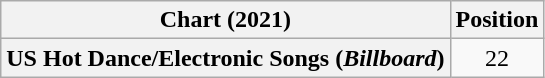<table class="wikitable plainrowheaders" style="text-align:center">
<tr>
<th scope="col">Chart (2021)</th>
<th scope="col">Position</th>
</tr>
<tr>
<th scope="row">US Hot Dance/Electronic Songs (<em>Billboard</em>)</th>
<td>22</td>
</tr>
</table>
